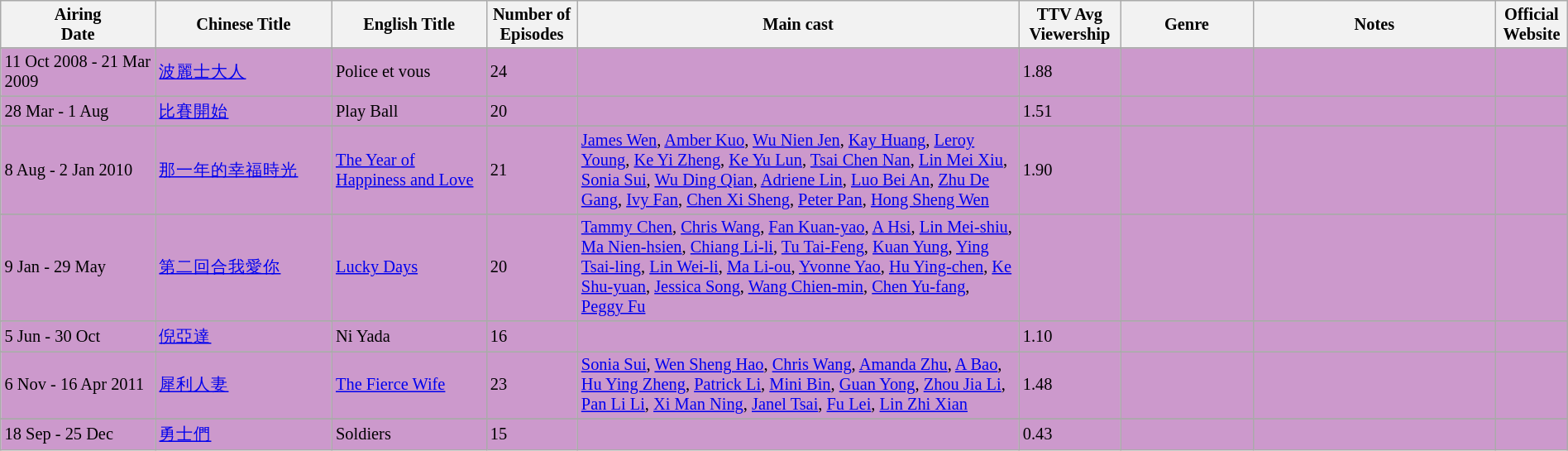<table class="wikitable" style="margin:1em auto; font-size: 85%">
<tr>
<th align=center width=7% bgcolor="silver">Airing<br>Date</th>
<th align=center width=8% bgcolor="silver">Chinese Title</th>
<th align=center width=7% bgcolor="silver">English Title</th>
<th align=center width=3% bgcolor="silver">Number of Episodes</th>
<th align=center width=20% bgcolor="silver">Main cast</th>
<th align=center width=2% bgcolor="silver">TTV Avg Viewership</th>
<th align=center width=6% bgcolor="silver">Genre</th>
<th align=center width=11% bgcolor="silver">Notes</th>
<th align=center width=1% bgcolor="silver">Official Website</th>
</tr>
<tr>
</tr>
<tr ---- bgcolor="#cc99cc">
<td>11 Oct 2008 - 21 Mar 2009</td>
<td><a href='#'>波麗士大人</a></td>
<td>Police et vous</td>
<td>24</td>
<td></td>
<td>1.88</td>
<td></td>
<td></td>
<td></td>
</tr>
<tr>
</tr>
<tr ---- bgcolor="#cc99cc">
<td>28 Mar - 1 Aug</td>
<td><a href='#'>比賽開始</a></td>
<td>Play Ball</td>
<td>20</td>
<td></td>
<td>1.51</td>
<td></td>
<td></td>
<td></td>
</tr>
<tr>
</tr>
<tr ---- bgcolor="#cc99cc">
<td>8 Aug - 2 Jan 2010</td>
<td><a href='#'>那一年的幸福時光</a></td>
<td><a href='#'>The Year of Happiness and Love</a></td>
<td>21</td>
<td><a href='#'>James Wen</a>, <a href='#'>Amber Kuo</a>, <a href='#'>Wu Nien Jen</a>, <a href='#'>Kay Huang</a>, <a href='#'>Leroy Young</a>, <a href='#'>Ke Yi Zheng</a>, <a href='#'>Ke Yu Lun</a>, <a href='#'>Tsai Chen Nan</a>, <a href='#'>Lin Mei Xiu</a>, <a href='#'>Sonia Sui</a>, <a href='#'>Wu Ding Qian</a>, <a href='#'>Adriene Lin</a>, <a href='#'>Luo Bei An</a>, <a href='#'>Zhu De Gang</a>, <a href='#'>Ivy Fan</a>, <a href='#'>Chen Xi Sheng</a>, <a href='#'>Peter Pan</a>, <a href='#'>Hong Sheng Wen</a></td>
<td>1.90</td>
<td></td>
<td></td>
<td></td>
</tr>
<tr>
</tr>
<tr ---- bgcolor="#cc99cc">
<td>9 Jan - 29 May</td>
<td><a href='#'>第二回合我愛你</a></td>
<td><a href='#'>Lucky Days</a></td>
<td>20</td>
<td><a href='#'>Tammy Chen</a>, <a href='#'>Chris Wang</a>, <a href='#'>Fan Kuan-yao</a>, <a href='#'>A Hsi</a>, <a href='#'>Lin Mei-shiu</a>, <a href='#'>Ma Nien-hsien</a>, <a href='#'>Chiang Li-li</a>, <a href='#'>Tu Tai-Feng</a>, <a href='#'>Kuan Yung</a>, <a href='#'>Ying Tsai-ling</a>, <a href='#'>Lin Wei-li</a>, <a href='#'>Ma Li-ou</a>, <a href='#'>Yvonne Yao</a>, <a href='#'>Hu Ying-chen</a>, <a href='#'>Ke Shu-yuan</a>, <a href='#'>Jessica Song</a>, <a href='#'>Wang Chien-min</a>, <a href='#'>Chen Yu-fang</a>, <a href='#'>Peggy Fu</a></td>
<td></td>
<td></td>
<td></td>
<td></td>
</tr>
<tr>
</tr>
<tr ---- bgcolor="#cc99cc">
<td>5 Jun - 30 Oct</td>
<td><a href='#'>倪亞達</a></td>
<td>Ni Yada</td>
<td>16</td>
<td></td>
<td>1.10</td>
<td></td>
<td></td>
<td></td>
</tr>
<tr>
</tr>
<tr ---- bgcolor="#cc99cc">
<td>6 Nov - 16 Apr 2011</td>
<td><a href='#'>犀利人妻</a></td>
<td><a href='#'>The Fierce Wife</a></td>
<td>23</td>
<td><a href='#'>Sonia Sui</a>, <a href='#'>Wen Sheng Hao</a>, <a href='#'>Chris Wang</a>, <a href='#'>Amanda Zhu</a>, <a href='#'>A Bao</a>, <a href='#'>Hu Ying Zheng</a>, <a href='#'>Patrick Li</a>, <a href='#'>Mini Bin</a>, <a href='#'>Guan Yong</a>, <a href='#'>Zhou Jia Li</a>, <a href='#'>Pan Li Li</a>, <a href='#'>Xi Man Ning</a>, <a href='#'>Janel Tsai</a>, <a href='#'>Fu Lei</a>, <a href='#'>Lin Zhi Xian</a></td>
<td>1.48</td>
<td></td>
<td></td>
<td></td>
</tr>
<tr>
</tr>
<tr ---- bgcolor="#cc99cc">
<td>18 Sep - 25 Dec</td>
<td><a href='#'>勇士們</a></td>
<td>Soldiers</td>
<td>15</td>
<td></td>
<td>0.43</td>
<td></td>
<td></td>
<td></td>
</tr>
</table>
